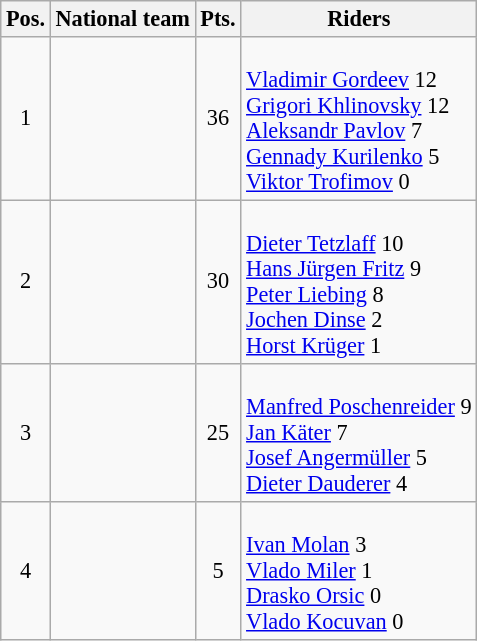<table class=wikitable style="font-size:93%;">
<tr>
<th>Pos.</th>
<th>National team</th>
<th>Pts.</th>
<th>Riders</th>
</tr>
<tr align=center >
<td>1</td>
<td align=left></td>
<td>36</td>
<td align=left><br><a href='#'>Vladimir Gordeev</a> 12<br>
<a href='#'>Grigori Khlinovsky</a> 12<br>
<a href='#'>Aleksandr Pavlov</a> 7<br>
<a href='#'>Gennady Kurilenko</a> 5<br>
<a href='#'>Viktor Trofimov</a> 0</td>
</tr>
<tr align=center >
<td>2</td>
<td align=left></td>
<td>30</td>
<td align=left><br><a href='#'>Dieter Tetzlaff</a> 10<br>
<a href='#'>Hans Jürgen Fritz</a> 9<br>
<a href='#'>Peter Liebing</a> 8<br>
<a href='#'>Jochen Dinse</a> 2<br>
<a href='#'>Horst Krüger</a> 1</td>
</tr>
<tr align=center>
<td>3</td>
<td align=left></td>
<td>25</td>
<td align=left><br><a href='#'>Manfred Poschenreider</a> 9<br>
<a href='#'>Jan Käter</a> 7<br>
<a href='#'>Josef Angermüller</a> 5<br>
<a href='#'>Dieter Dauderer</a> 4</td>
</tr>
<tr align=center>
<td>4</td>
<td align=left></td>
<td>5</td>
<td align=left><br><a href='#'>Ivan Molan</a> 3<br>
<a href='#'>Vlado Miler</a> 1<br>
<a href='#'>Drasko Orsic</a> 0<br>
<a href='#'>Vlado Kocuvan</a> 0</td>
</tr>
</table>
